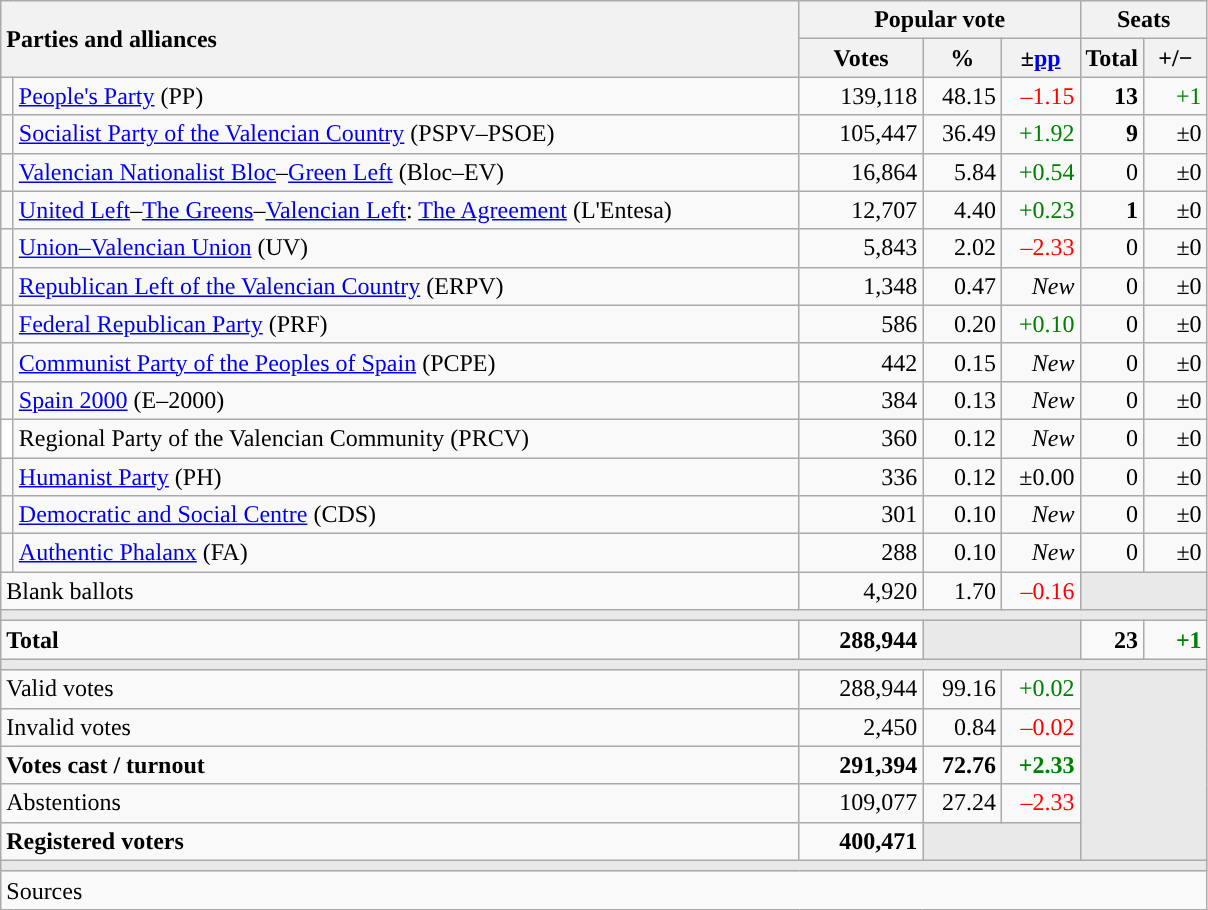<table class="wikitable" style="text-align:right;">
<tr>
<th style="text-align:left;" rowspan="2" colspan="2" width="525">Parties and alliances</th>
<th colspan="3">Popular vote</th>
<th colspan="2">Seats</th>
</tr>
<tr>
<th width="75">Votes</th>
<th width="45">%</th>
<th width="45">±<a href='#'>pp</a></th>
<th width="35">Total</th>
<th width="35">+/−</th>
</tr>
<tr>
<td width="1" style="color:inherit;background:"></td>
<td align="left"><a href='#'>People's Party</a> (PP)</td>
<td>139,118</td>
<td>48.15</td>
<td style="color:red;">–1.15</td>
<td><strong>13</strong></td>
<td style="color:green;">+1</td>
</tr>
<tr>
<td style="color:inherit;background:"></td>
<td align="left"><a href='#'>Socialist Party of the Valencian Country</a> (PSPV–PSOE)</td>
<td>105,447</td>
<td>36.49</td>
<td style="color:green;">+1.92</td>
<td><strong>9</strong></td>
<td>±0</td>
</tr>
<tr>
<td style="color:inherit;background:"></td>
<td align="left"><a href='#'>Valencian Nationalist Bloc</a>–<a href='#'>Green Left</a> (Bloc–EV)</td>
<td>16,864</td>
<td>5.84</td>
<td style="color:green;">+0.54</td>
<td>0</td>
<td>±0</td>
</tr>
<tr>
<td style="color:inherit;background:"></td>
<td align="left"><a href='#'>United Left</a>–<a href='#'>The Greens</a>–<a href='#'>Valencian Left</a>: <a href='#'>The Agreement</a> (L'Entesa)</td>
<td>12,707</td>
<td>4.40</td>
<td style="color:green;">+0.23</td>
<td><strong>1</strong></td>
<td>±0</td>
</tr>
<tr>
<td style="color:inherit;background:"></td>
<td align="left"><a href='#'>Union–Valencian Union</a> (UV)</td>
<td>5,843</td>
<td>2.02</td>
<td style="color:red;">–2.33</td>
<td>0</td>
<td>±0</td>
</tr>
<tr>
<td style="color:inherit;background:"></td>
<td align="left"><a href='#'>Republican Left of the Valencian Country</a> (ERPV)</td>
<td>1,348</td>
<td>0.47</td>
<td><em>New</em></td>
<td>0</td>
<td>±0</td>
</tr>
<tr>
<td style="color:inherit;background:"></td>
<td align="left"><a href='#'>Federal Republican Party</a> (PRF)</td>
<td>586</td>
<td>0.20</td>
<td style="color:green;">+0.10</td>
<td>0</td>
<td>±0</td>
</tr>
<tr>
<td style="color:inherit;background:"></td>
<td align="left"><a href='#'>Communist Party of the Peoples of Spain</a> (PCPE)</td>
<td>442</td>
<td>0.15</td>
<td><em>New</em></td>
<td>0</td>
<td>±0</td>
</tr>
<tr>
<td style="color:inherit;background:"></td>
<td align="left"><a href='#'>Spain 2000</a> (E–2000)</td>
<td>384</td>
<td>0.13</td>
<td><em>New</em></td>
<td>0</td>
<td>±0</td>
</tr>
<tr>
<td bgcolor="white"></td>
<td align="left">Regional Party of the Valencian Community (PRCV)</td>
<td>360</td>
<td>0.12</td>
<td><em>New</em></td>
<td>0</td>
<td>±0</td>
</tr>
<tr>
<td style="color:inherit;background:"></td>
<td align="left"><a href='#'>Humanist Party</a> (PH)</td>
<td>336</td>
<td>0.12</td>
<td>±0.00</td>
<td>0</td>
<td>±0</td>
</tr>
<tr>
<td style="color:inherit;background:"></td>
<td align="left"><a href='#'>Democratic and Social Centre</a> (CDS)</td>
<td>301</td>
<td>0.10</td>
<td><em>New</em></td>
<td>0</td>
<td>±0</td>
</tr>
<tr>
<td style="color:inherit;background:"></td>
<td align="left"><a href='#'>Authentic Phalanx</a> (FA)</td>
<td>288</td>
<td>0.10</td>
<td><em>New</em></td>
<td>0</td>
<td>±0</td>
</tr>
<tr>
<td align="left" colspan="2">Blank ballots</td>
<td>4,920</td>
<td>1.70</td>
<td style="color:red;">–0.16</td>
<td bgcolor="#E9E9E9" colspan="2"></td>
</tr>
<tr>
<td colspan="7" bgcolor="#E9E9E9"></td>
</tr>
<tr style="font-weight:bold;">
<td align="left" colspan="2">Total</td>
<td>288,944</td>
<td bgcolor="#E9E9E9" colspan="2"></td>
<td>23</td>
<td style="color:green;">+1</td>
</tr>
<tr>
<td colspan="7" bgcolor="#E9E9E9"></td>
</tr>
<tr>
<td align="left" colspan="2">Valid votes</td>
<td>288,944</td>
<td>99.16</td>
<td style="color:green;">+0.02</td>
<td bgcolor="#E9E9E9" colspan="2" rowspan="5"></td>
</tr>
<tr>
<td align="left" colspan="2">Invalid votes</td>
<td>2,450</td>
<td>0.84</td>
<td style="color:red;">–0.02</td>
</tr>
<tr style="font-weight:bold;">
<td align="left" colspan="2">Votes cast / turnout</td>
<td>291,394</td>
<td>72.76</td>
<td style="color:green;">+2.33</td>
</tr>
<tr>
<td align="left" colspan="2">Abstentions</td>
<td>109,077</td>
<td>27.24</td>
<td style="color:red;">–2.33</td>
</tr>
<tr style="font-weight:bold;">
<td align="left" colspan="2">Registered voters</td>
<td>400,471</td>
<td bgcolor="#E9E9E9" colspan="2"></td>
</tr>
<tr>
<td colspan="7" bgcolor="#E9E9E9"></td>
</tr>
<tr>
<td align="left" colspan="7">Sources</td>
</tr>
</table>
